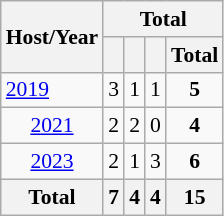<table class="wikitable" style="font-size:90%; text-align:center;">
<tr>
<th rowspan=2>Host/Year</th>
<th colspan=4;>Total</th>
</tr>
<tr>
<th></th>
<th></th>
<th></th>
<th><strong>Total</strong></th>
</tr>
<tr>
<td align=left> <a href='#'>2019</a></td>
<td>3</td>
<td>1</td>
<td>1</td>
<td><strong>5</strong></td>
</tr>
<tr>
<td> <a href='#'>2021</a></td>
<td>2</td>
<td>2</td>
<td>0</td>
<td><strong>4</strong></td>
</tr>
<tr>
<td> <a href='#'>2023</a></td>
<td>2</td>
<td>1</td>
<td>3</td>
<td><strong>6</strong></td>
</tr>
<tr>
<th>Total</th>
<th>7</th>
<th>4</th>
<th>4</th>
<th>15</th>
</tr>
</table>
